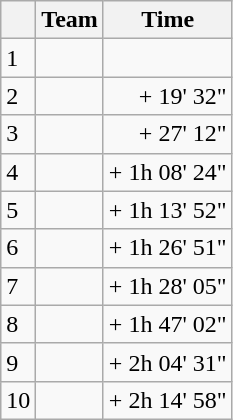<table class="wikitable">
<tr>
<th></th>
<th>Team</th>
<th>Time</th>
</tr>
<tr>
<td>1</td>
<td> </td>
<td align=right></td>
</tr>
<tr>
<td>2</td>
<td> </td>
<td align=right>+ 19' 32"</td>
</tr>
<tr>
<td>3</td>
<td> </td>
<td align=right>+ 27' 12"</td>
</tr>
<tr>
<td>4</td>
<td> </td>
<td align=right>+ 1h 08' 24"</td>
</tr>
<tr>
<td>5</td>
<td> </td>
<td align=right>+ 1h 13' 52"</td>
</tr>
<tr>
<td>6</td>
<td> </td>
<td align=right>+ 1h 26' 51"</td>
</tr>
<tr>
<td>7</td>
<td> </td>
<td align=right>+ 1h 28' 05"</td>
</tr>
<tr>
<td>8</td>
<td> </td>
<td align=right>+ 1h 47' 02"</td>
</tr>
<tr>
<td>9</td>
<td> </td>
<td align=right>+ 2h 04' 31"</td>
</tr>
<tr>
<td>10</td>
<td> </td>
<td align=right>+ 2h 14' 58"</td>
</tr>
</table>
